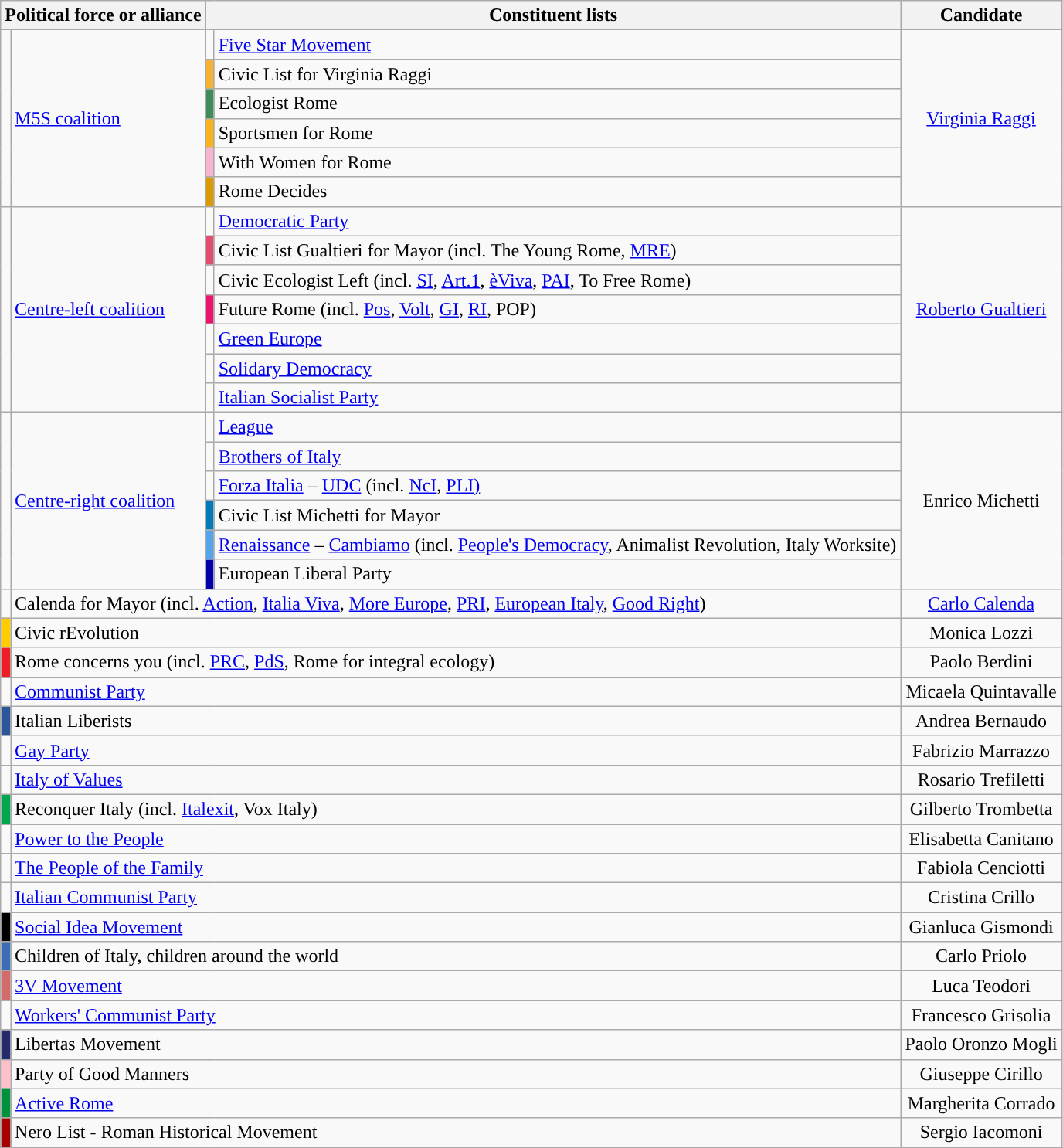<table class=wikitable style=text-align:left>
<tr>
<th colspan=2>Political force or alliance</th>
<th colspan=2>Constituent lists</th>
<th>Candidate</th>
</tr>
<tr>
<td rowspan=6 style="background:"></td>
<td rowspan=6><a href='#'>M5S coalition</a></td>
<td></td>
<td style="text-align:left;"><a href='#'>Five Star Movement</a></td>
<td rowspan=6 style="text-align:center;"><a href='#'>Virginia Raggi</a></td>
</tr>
<tr>
<td style="color:inherit;background:#F7B233"></td>
<td style="text-align:left;">Civic List for Virginia Raggi</td>
</tr>
<tr>
<td style="color:inherit;background:#3E8C5A"></td>
<td style="text-align:left;">Ecologist Rome</td>
</tr>
<tr>
<td style="color:inherit;background:#FAB319"></td>
<td style="text-align:left;">Sportsmen for Rome</td>
</tr>
<tr>
<td style="color:inherit;background:#F7B5D0"></td>
<td style="text-align:left;">With Women for Rome</td>
</tr>
<tr>
<td style="color:inherit;background:#DC9A00"></td>
<td style="text-align:left;">Rome Decides</td>
</tr>
<tr>
<td rowspan=7 style="background-color:"></td>
<td rowspan=7><a href='#'>Centre-left coalition</a></td>
<td></td>
<td style="text-align:left;"><a href='#'>Democratic Party</a></td>
<td rowspan=7 style="text-align:center;"><a href='#'>Roberto Gualtieri</a></td>
</tr>
<tr>
<td style="color:inherit;background:#E54C72"></td>
<td style="text-align:left;">Civic List Gualtieri for Mayor (incl. The Young Rome, <a href='#'>MRE</a>)</td>
</tr>
<tr>
<td></td>
<td style="text-align:left;">Civic Ecologist Left (incl. <a href='#'>SI</a>, <a href='#'>Art.1</a>, <a href='#'>èViva</a>, <a href='#'>PAI</a>, To Free Rome)</td>
</tr>
<tr>
<td style="color:inherit;background:#ed146b"></td>
<td style="text-align:left;">Future Rome (incl. <a href='#'>Pos</a>, <a href='#'>Volt</a>, <a href='#'>GI</a>, <a href='#'>RI</a>, POP)</td>
</tr>
<tr>
<td></td>
<td style="text-align:left;"><a href='#'>Green Europe</a></td>
</tr>
<tr>
<td></td>
<td style="text-align:left;"><a href='#'>Solidary Democracy</a></td>
</tr>
<tr>
<td></td>
<td style="text-align:left;"><a href='#'>Italian Socialist Party</a></td>
</tr>
<tr>
<td rowspan=6 style="background-color:"></td>
<td rowspan=6><a href='#'>Centre-right coalition</a></td>
<td></td>
<td><a href='#'>League</a></td>
<td rowspan=6 style="text-align:center;">Enrico Michetti</td>
</tr>
<tr>
<td></td>
<td><a href='#'>Brothers of Italy</a></td>
</tr>
<tr>
<td></td>
<td><a href='#'>Forza Italia</a> – <a href='#'>UDC</a> (incl. <a href='#'>NcI</a>, <a href='#'>PLI)</a></td>
</tr>
<tr>
<td style="color:inherit;background:#007BB8"></td>
<td style="text-align:left;">Civic List Michetti for Mayor</td>
</tr>
<tr>
<td style="color:inherit;background:#56A5EC"></td>
<td style="text-align:left;"><a href='#'>Renaissance</a> – <a href='#'>Cambiamo</a> (incl. <a href='#'>People's Democracy</a>, Animalist Revolution, Italy Worksite)</td>
</tr>
<tr>
<td style="color:inherit;background:#0000AC"></td>
<td style="text-align:left;">European Liberal Party</td>
</tr>
<tr>
<td rowspan="1"></td>
<td colspan="3" rowspan="1" ;>Calenda for Mayor (incl. <a href='#'>Action</a>, <a href='#'>Italia Viva</a>, <a href='#'>More Europe</a>, <a href='#'>PRI</a>, <a href='#'>European Italy</a>, <a href='#'>Good Right</a>)</td>
<td rowspan="1" style="text-align:center;"><a href='#'>Carlo Calenda</a></td>
</tr>
<tr>
<td style="color:inherit;background:#FFCC00"></td>
<td colspan="3">Civic rEvolution</td>
<td style="text-align:center;">Monica Lozzi</td>
</tr>
<tr>
<td style="color:inherit;background:#EF1D26"></td>
<td colspan="3">Rome concerns you (incl. <a href='#'>PRC</a>, <a href='#'>PdS</a>, Rome for integral ecology)</td>
<td style="text-align:center;">Paolo Berdini</td>
</tr>
<tr>
<td></td>
<td colspan="3"><a href='#'>Communist Party</a></td>
<td style="text-align:center;">Micaela Quintavalle</td>
</tr>
<tr>
<td style="color:inherit;background:#2B569A"></td>
<td colspan="3">Italian Liberists</td>
<td style="text-align:center;">Andrea Bernaudo</td>
</tr>
<tr>
<td style="color:inherit;background:"></td>
<td colspan="3"><a href='#'>Gay Party</a></td>
<td style="text-align:center;">Fabrizio Marrazzo</td>
</tr>
<tr>
<td style="color:inherit;background:"></td>
<td colspan="3"><a href='#'>Italy of Values</a></td>
<td style="text-align:center;">Rosario Trefiletti</td>
</tr>
<tr>
<td style="color:inherit;background:#00A650"></td>
<td colspan="3">Reconquer Italy (incl. <a href='#'>Italexit</a>, Vox Italy)</td>
<td style="text-align:center;">Gilberto Trombetta</td>
</tr>
<tr>
<td style="color:inherit;background:"></td>
<td colspan="3"><a href='#'>Power to the People</a></td>
<td style="text-align:center;">Elisabetta Canitano</td>
</tr>
<tr>
<td style="color:inherit;background:"></td>
<td colspan="3"><a href='#'>The People of the Family</a></td>
<td style="text-align:center;">Fabiola Cenciotti</td>
</tr>
<tr>
<td style="color:inherit;background:"></td>
<td colspan="3"><a href='#'>Italian Communist Party</a></td>
<td style="text-align:center;">Cristina Crillo</td>
</tr>
<tr>
<td style="color:inherit;background:#000000"></td>
<td colspan="3"><a href='#'>Social Idea Movement</a></td>
<td style="text-align:center;">Gianluca Gismondi</td>
</tr>
<tr>
<td style="color:inherit;background:#396DB6"></td>
<td colspan="3">Children of Italy, children around the world</td>
<td style="text-align:center;">Carlo Priolo</td>
</tr>
<tr>
<td style="color:inherit;background:#D56A6A"></td>
<td colspan="3"><a href='#'>3V Movement</a></td>
<td style="text-align:center;">Luca Teodori</td>
</tr>
<tr>
<td style="color:inherit;background:"></td>
<td colspan="3"><a href='#'>Workers' Communist Party</a></td>
<td style="text-align:center;">Francesco Grisolia</td>
</tr>
<tr>
<td style="color:inherit;background:#262A6A"></td>
<td colspan="3">Libertas Movement</td>
<td style="text-align:center;">Paolo Oronzo Mogli</td>
</tr>
<tr>
<td style="color:inherit;background:#FFC0CB"></td>
<td colspan="3">Party of Good Manners</td>
<td style="text-align:center;">Giuseppe Cirillo</td>
</tr>
<tr>
<td style="color:inherit;background:#00913C"></td>
<td colspan="3"><a href='#'>Active Rome</a></td>
<td style="text-align:center;">Margherita Corrado</td>
</tr>
<tr>
<td style="color:inherit;background:#A70200"></td>
<td colspan="3">Nero List - Roman Historical Movement</td>
<td style="text-align:center;">Sergio Iacomoni</td>
</tr>
<tr>
</tr>
</table>
